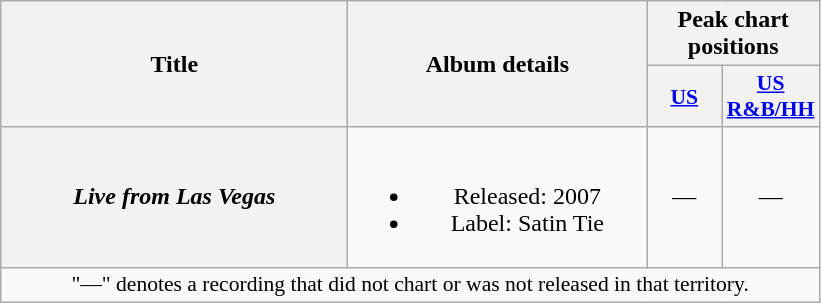<table class="wikitable plainrowheaders" style="text-align:center;">
<tr>
<th scope="col" rowspan="2" style="width:14em;">Title</th>
<th scope="col" rowspan="2" style="width:12em;">Album details</th>
<th scope="col" colspan="2">Peak chart positions</th>
</tr>
<tr>
<th scope="col" style="width:3em;font-size:90%;"><a href='#'>US</a><br></th>
<th scope="col" style="width:3em;font-size:90%;"><a href='#'>US<br>R&B/HH</a></th>
</tr>
<tr>
<th scope="row"><em>Live from Las Vegas</em></th>
<td><br><ul><li>Released: 2007</li><li>Label: Satin Tie</li></ul></td>
<td>—</td>
<td>—</td>
</tr>
<tr>
<td colspan="4" style="font-size:90%">"—" denotes a recording that did not chart or was not released in that territory.</td>
</tr>
</table>
